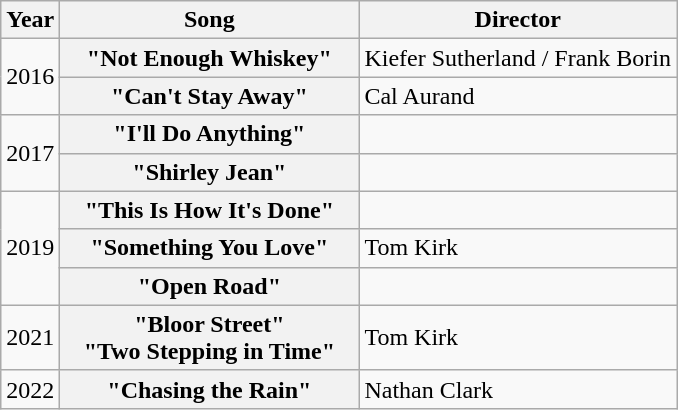<table class="wikitable plainrowheaders">
<tr>
<th>Year</th>
<th style="width:12em;">Song</th>
<th>Director</th>
</tr>
<tr>
<td rowspan="2">2016</td>
<th scope="row">"Not Enough Whiskey"</th>
<td>Kiefer Sutherland / Frank Borin</td>
</tr>
<tr>
<th scope="row">"Can't Stay Away"</th>
<td>Cal Aurand</td>
</tr>
<tr>
<td rowspan="2">2017</td>
<th scope="row">"I'll Do Anything"</th>
<td></td>
</tr>
<tr>
<th scope="row">"Shirley Jean"</th>
<td></td>
</tr>
<tr>
<td rowspan="3">2019</td>
<th scope="row">"This Is How It's Done"</th>
<td></td>
</tr>
<tr>
<th scope="row">"Something You Love"</th>
<td>Tom Kirk</td>
</tr>
<tr>
<th scope="row">"Open Road"</th>
<td></td>
</tr>
<tr>
<td>2021</td>
<th scope="row">"Bloor Street"<br>"Two Stepping in Time"</th>
<td>Tom Kirk</td>
</tr>
<tr>
<td>2022</td>
<th scope="row">"Chasing the Rain"</th>
<td>Nathan Clark</td>
</tr>
</table>
